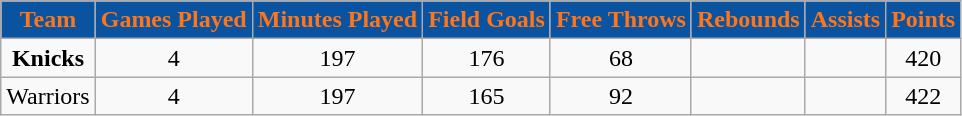<table class="wikitable">
<tr>
<th style="color:#FF7518; background:#0953a0;">Team</th>
<th style="color:#FF7518; background:#0953a0;">Games Played</th>
<th style="color:#FF7518; background:#0953a0;">Minutes Played</th>
<th style="color:#FF7518; background:#0953a0;">Field Goals</th>
<th style="color:#FF7518; background:#0953a0;">Free Throws</th>
<th style="color:#FF7518; background:#0953a0;">Rebounds</th>
<th style="color:#FF7518; background:#0953a0;">Assists</th>
<th style="color:#FF7518; background:#0953a0;">Points</th>
</tr>
<tr align="center">
<td><strong>Knicks</strong></td>
<td>4</td>
<td>197</td>
<td>176</td>
<td>68</td>
<td></td>
<td></td>
<td>420</td>
</tr>
<tr align="center">
<td>Warriors</td>
<td>4</td>
<td>197</td>
<td>165</td>
<td>92</td>
<td></td>
<td></td>
<td>422</td>
</tr>
</table>
